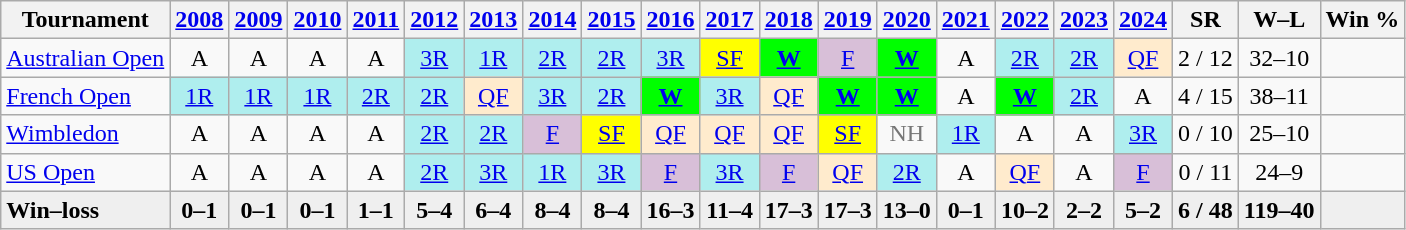<table class=wikitable style=text-align:center>
<tr>
<th>Tournament</th>
<th><a href='#'>2008</a></th>
<th><a href='#'>2009</a></th>
<th><a href='#'>2010</a></th>
<th><a href='#'>2011</a></th>
<th><a href='#'>2012</a></th>
<th><a href='#'>2013</a></th>
<th><a href='#'>2014</a></th>
<th><a href='#'>2015</a></th>
<th><a href='#'>2016</a></th>
<th><a href='#'>2017</a></th>
<th><a href='#'>2018</a></th>
<th><a href='#'>2019</a></th>
<th><a href='#'>2020</a></th>
<th><a href='#'>2021</a></th>
<th><a href='#'>2022</a></th>
<th><a href='#'>2023</a></th>
<th><a href='#'>2024</a></th>
<th>SR</th>
<th>W–L</th>
<th>Win %</th>
</tr>
<tr>
<td align=left><a href='#'>Australian Open</a></td>
<td>A</td>
<td>A</td>
<td>A</td>
<td>A</td>
<td style=background:#afeeee><a href='#'>3R</a></td>
<td style=background:#afeeee><a href='#'>1R</a></td>
<td style=background:#afeeee><a href='#'>2R</a></td>
<td style=background:#afeeee><a href='#'>2R</a></td>
<td style=background:#afeeee><a href='#'>3R</a></td>
<td style=background:yellow><a href='#'>SF</a></td>
<td style=background:lime><strong><a href='#'>W</a></strong></td>
<td style=background:thistle><a href='#'>F</a></td>
<td style=background:lime><a href='#'><strong>W</strong></a></td>
<td>A</td>
<td style=background:#afeeee><a href='#'>2R</a></td>
<td style=background:#afeeee><a href='#'>2R</a></td>
<td style=background:#ffebcd><a href='#'>QF</a></td>
<td>2 / 12</td>
<td>32–10</td>
<td></td>
</tr>
<tr>
<td align=left><a href='#'>French Open</a></td>
<td style=background:#afeeee><a href='#'>1R</a></td>
<td style=background:#afeeee><a href='#'>1R</a></td>
<td style=background:#afeeee><a href='#'>1R</a></td>
<td style=background:#afeeee><a href='#'>2R</a></td>
<td style=background:#afeeee><a href='#'>2R</a></td>
<td style=background:#ffebcd><a href='#'>QF</a></td>
<td style=background:#afeeee><a href='#'>3R</a></td>
<td style=background:#afeeee><a href='#'>2R</a></td>
<td style=background:lime><strong><a href='#'>W</a></strong></td>
<td style=background:#afeeee><a href='#'>3R</a></td>
<td style=background:#ffebcd><a href='#'>QF</a></td>
<td style=background:lime><strong><a href='#'>W</a></strong></td>
<td style=background:lime><strong><a href='#'>W</a></strong></td>
<td>A</td>
<td style=background:lime><strong><a href='#'>W</a></strong></td>
<td style=background:#afeeee><a href='#'>2R</a></td>
<td>A</td>
<td>4 / 15</td>
<td>38–11</td>
<td></td>
</tr>
<tr>
<td align=left><a href='#'>Wimbledon</a></td>
<td>A</td>
<td>A</td>
<td>A</td>
<td>A</td>
<td style=background:#afeeee><a href='#'>2R</a></td>
<td style=background:#afeeee><a href='#'>2R</a></td>
<td style=background:thistle><a href='#'>F</a></td>
<td style=background:yellow><a href='#'>SF</a></td>
<td style=background:#ffebcd><a href='#'>QF</a></td>
<td style=background:#ffebcd><a href='#'>QF</a></td>
<td style=background:#ffebcd><a href='#'>QF</a></td>
<td style=background:yellow><a href='#'>SF</a></td>
<td style=color:#767676>NH</td>
<td style=background:#afeeee><a href='#'>1R</a></td>
<td>A</td>
<td>A</td>
<td style=background:#afeeee><a href='#'>3R</a></td>
<td>0 / 10</td>
<td>25–10</td>
<td></td>
</tr>
<tr>
<td align=left><a href='#'>US Open</a></td>
<td>A</td>
<td>A</td>
<td>A</td>
<td>A</td>
<td style=background:#afeeee><a href='#'>2R</a></td>
<td style=background:#afeeee><a href='#'>3R</a></td>
<td style=background:#afeeee><a href='#'>1R</a></td>
<td style=background:#afeeee><a href='#'>3R</a></td>
<td style=background:thistle><a href='#'>F</a></td>
<td style=background:#afeeee><a href='#'>3R</a></td>
<td style=background:thistle><a href='#'>F</a></td>
<td style=background:#ffebcd><a href='#'>QF</a></td>
<td style=background:#afeeee><a href='#'>2R</a></td>
<td>A</td>
<td bgcolor=ffebcd><a href='#'>QF</a></td>
<td>A</td>
<td style=background:thistle><a href='#'>F</a></td>
<td>0 / 11</td>
<td>24–9</td>
<td></td>
</tr>
<tr style=background:#efefef;font-weight:bold>
<td style=text-align:left>Win–loss</td>
<td>0–1</td>
<td>0–1</td>
<td>0–1</td>
<td>1–1</td>
<td>5–4</td>
<td>6–4</td>
<td>8–4</td>
<td>8–4</td>
<td>16–3</td>
<td>11–4</td>
<td>17–3</td>
<td>17–3</td>
<td>13–0</td>
<td>0–1</td>
<td>10–2</td>
<td>2–2</td>
<td>5–2</td>
<td>6 / 48</td>
<td>119–40</td>
<td></td>
</tr>
</table>
